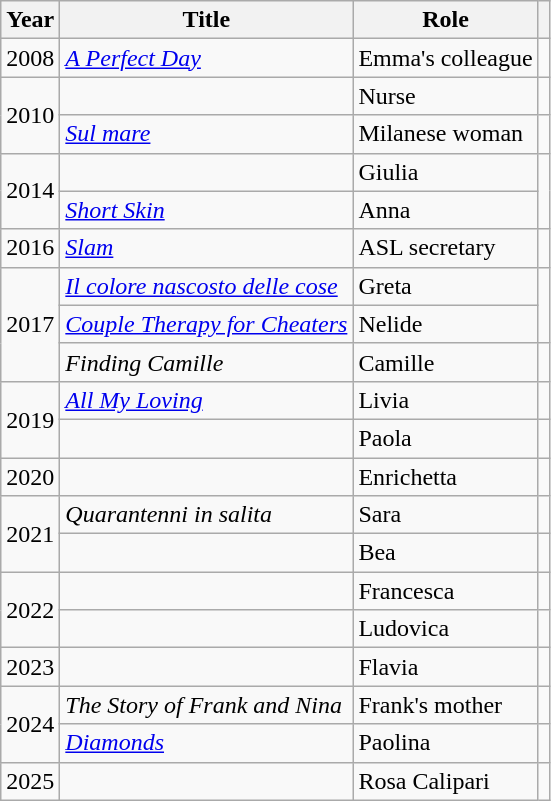<table class="wikitable sortable">
<tr>
<th>Year</th>
<th>Title</th>
<th>Role</th>
<th class="unsortable"></th>
</tr>
<tr>
<td>2008</td>
<td><em><a href='#'>A Perfect Day</a></em></td>
<td>Emma's colleague</td>
<td></td>
</tr>
<tr>
<td rowspan="2">2010</td>
<td><em></em></td>
<td>Nurse</td>
<td></td>
</tr>
<tr>
<td><em><a href='#'>Sul mare</a></em></td>
<td>Milanese woman</td>
<td></td>
</tr>
<tr>
<td rowspan="2">2014</td>
<td><em></em></td>
<td>Giulia</td>
<td rowspan="2"></td>
</tr>
<tr>
<td><em><a href='#'>Short Skin</a></em></td>
<td>Anna</td>
</tr>
<tr>
<td>2016</td>
<td><em><a href='#'>Slam</a></em></td>
<td>ASL secretary</td>
<td></td>
</tr>
<tr>
<td rowspan="3">2017</td>
<td><em><a href='#'>Il colore nascosto delle cose</a></em></td>
<td>Greta</td>
<td rowspan="2"></td>
</tr>
<tr>
<td><em><a href='#'>Couple Therapy for Cheaters</a></em></td>
<td>Nelide</td>
</tr>
<tr>
<td><em>Finding Camille</em></td>
<td>Camille</td>
<td></td>
</tr>
<tr>
<td rowspan="2">2019</td>
<td><em><a href='#'>All My Loving</a></em></td>
<td>Livia</td>
<td></td>
</tr>
<tr>
<td><em></em></td>
<td>Paola</td>
<td></td>
</tr>
<tr>
<td>2020</td>
<td><em></em></td>
<td>Enrichetta</td>
<td></td>
</tr>
<tr>
<td rowspan="2">2021</td>
<td><em>Quarantenni in salita</em></td>
<td>Sara</td>
<td></td>
</tr>
<tr>
<td><em></em></td>
<td>Bea</td>
<td></td>
</tr>
<tr>
<td rowspan="2">2022</td>
<td><em></em></td>
<td>Francesca</td>
<td></td>
</tr>
<tr>
<td><em></em></td>
<td>Ludovica</td>
<td></td>
</tr>
<tr>
<td>2023</td>
<td><em></em></td>
<td>Flavia</td>
<td></td>
</tr>
<tr>
<td rowspan="2">2024</td>
<td><em>The Story of Frank and Nina</em></td>
<td>Frank's mother</td>
<td></td>
</tr>
<tr>
<td><em><a href='#'>Diamonds</a></em></td>
<td>Paolina</td>
<td></td>
</tr>
<tr>
<td>2025</td>
<td><em></em></td>
<td>Rosa Calipari</td>
<td></td>
</tr>
</table>
